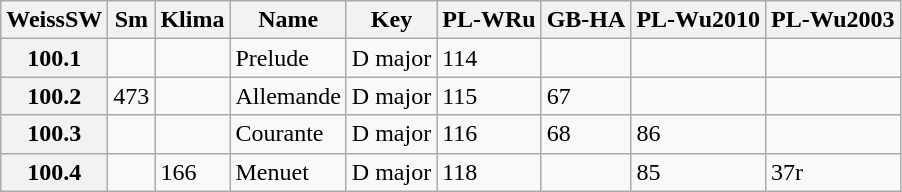<table border="1" class="wikitable sortable">
<tr>
<th data-sort-type="number">WeissSW</th>
<th>Sm</th>
<th>Klima</th>
<th class="unsortable">Name</th>
<th class="unsortable">Key</th>
<th>PL-WRu</th>
<th>GB-HA</th>
<th>PL-Wu2010</th>
<th>PL-Wu2003</th>
</tr>
<tr>
<th data-sort-value="1">100.1</th>
<td></td>
<td></td>
<td>Prelude</td>
<td>D major</td>
<td>114</td>
<td></td>
<td></td>
<td></td>
</tr>
<tr>
<th data-sort-value="2">100.2</th>
<td>473</td>
<td></td>
<td>Allemande</td>
<td>D major</td>
<td>115</td>
<td>67</td>
<td></td>
<td></td>
</tr>
<tr>
<th data-sort-value="3">100.3</th>
<td></td>
<td></td>
<td>Courante</td>
<td>D major</td>
<td>116</td>
<td>68</td>
<td>86</td>
<td></td>
</tr>
<tr>
<th data-sort-value="4">100.4</th>
<td></td>
<td>166</td>
<td>Menuet</td>
<td>D major</td>
<td>118</td>
<td></td>
<td>85</td>
<td>37r</td>
</tr>
</table>
